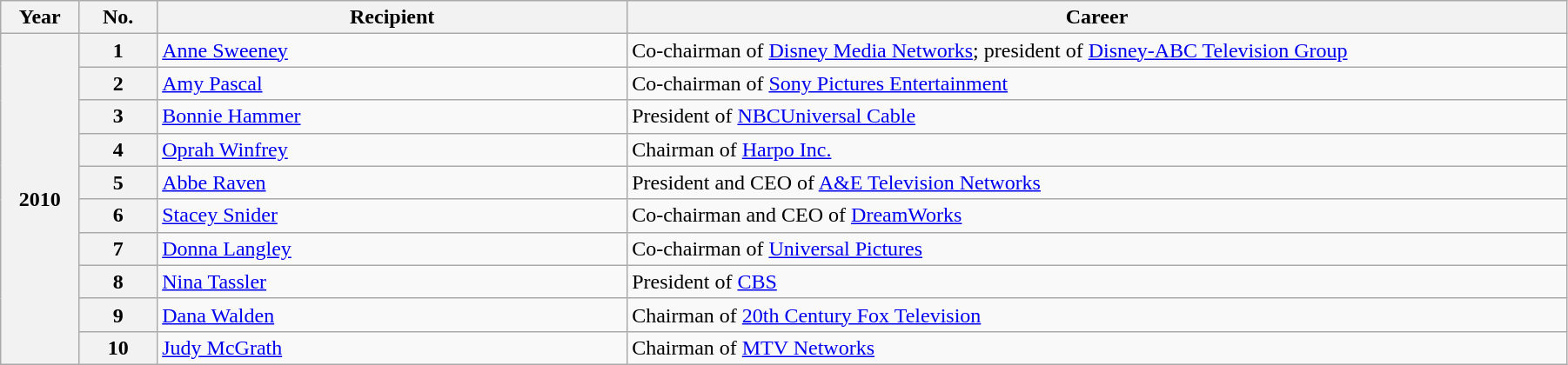<table class="wikitable" width="95%">
<tr>
<th width="5%">Year</th>
<th width="5%">No.</th>
<th width="30%">Recipient</th>
<th width="60%">Career</th>
</tr>
<tr>
<th rowspan="10">2010</th>
<th>1</th>
<td><a href='#'>Anne Sweeney</a></td>
<td>Co-chairman of <a href='#'>Disney Media Networks</a>; president of <a href='#'>Disney-ABC Television Group</a></td>
</tr>
<tr>
<th>2</th>
<td><a href='#'>Amy Pascal</a></td>
<td>Co-chairman of <a href='#'>Sony Pictures Entertainment</a></td>
</tr>
<tr>
<th>3</th>
<td><a href='#'>Bonnie Hammer</a></td>
<td>President of <a href='#'>NBCUniversal Cable</a></td>
</tr>
<tr>
<th>4</th>
<td><a href='#'>Oprah Winfrey</a></td>
<td>Chairman of <a href='#'>Harpo Inc.</a></td>
</tr>
<tr>
<th>5</th>
<td><a href='#'>Abbe Raven</a></td>
<td>President and CEO of <a href='#'>A&E Television Networks</a></td>
</tr>
<tr>
<th>6</th>
<td><a href='#'>Stacey Snider</a></td>
<td>Co-chairman and CEO of <a href='#'>DreamWorks</a></td>
</tr>
<tr>
<th>7</th>
<td><a href='#'>Donna Langley</a></td>
<td>Co-chairman of <a href='#'>Universal Pictures</a></td>
</tr>
<tr>
<th>8</th>
<td><a href='#'>Nina Tassler</a></td>
<td>President of <a href='#'>CBS</a></td>
</tr>
<tr>
<th>9</th>
<td><a href='#'>Dana Walden</a></td>
<td>Chairman of <a href='#'>20th Century Fox Television</a></td>
</tr>
<tr>
<th>10</th>
<td><a href='#'>Judy McGrath</a></td>
<td>Chairman of <a href='#'>MTV Networks</a></td>
</tr>
</table>
